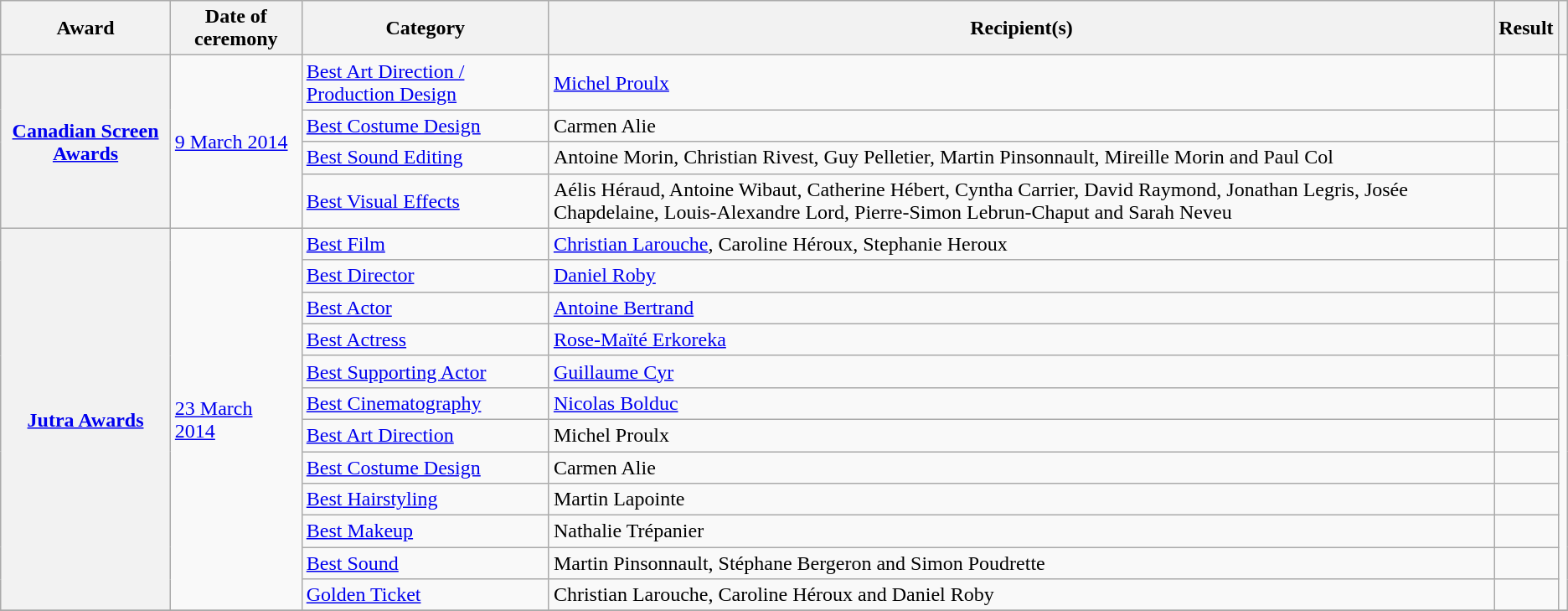<table class="wikitable plainrowheaders sortable">
<tr>
<th scope="col">Award</th>
<th scope="col">Date of ceremony</th>
<th scope="col">Category</th>
<th scope="col">Recipient(s)</th>
<th scope="col">Result</th>
<th scope="col" class="unsortable"></th>
</tr>
<tr>
<th scope="row" rowspan=4><a href='#'>Canadian Screen Awards</a></th>
<td rowspan="4"><a href='#'>9 March 2014</a></td>
<td><a href='#'>Best Art Direction / Production Design</a></td>
<td><a href='#'>Michel Proulx</a></td>
<td></td>
<td rowspan="4"></td>
</tr>
<tr>
<td><a href='#'>Best Costume Design</a></td>
<td>Carmen Alie</td>
<td></td>
</tr>
<tr>
<td><a href='#'>Best Sound Editing</a></td>
<td>Antoine Morin, Christian Rivest, Guy Pelletier, Martin Pinsonnault, Mireille Morin and Paul Col</td>
<td></td>
</tr>
<tr>
<td><a href='#'>Best Visual Effects</a></td>
<td>Aélis Héraud, Antoine Wibaut, Catherine Hébert, Cyntha Carrier, David Raymond, Jonathan Legris, Josée Chapdelaine, Louis-Alexandre Lord, Pierre-Simon Lebrun-Chaput and Sarah Neveu</td>
<td></td>
</tr>
<tr>
<th scope="row" rowspan=12><a href='#'>Jutra Awards</a></th>
<td rowspan="12"><a href='#'>23 March 2014</a></td>
<td><a href='#'>Best Film</a></td>
<td><a href='#'>Christian Larouche</a>, Caroline Héroux, Stephanie Heroux</td>
<td></td>
<td rowspan="12"></td>
</tr>
<tr>
<td><a href='#'>Best Director</a></td>
<td><a href='#'>Daniel Roby</a></td>
<td></td>
</tr>
<tr>
<td><a href='#'>Best Actor</a></td>
<td><a href='#'>Antoine Bertrand</a></td>
<td></td>
</tr>
<tr>
<td><a href='#'>Best Actress</a></td>
<td><a href='#'>Rose-Maïté Erkoreka</a></td>
<td></td>
</tr>
<tr>
<td><a href='#'>Best Supporting Actor</a></td>
<td><a href='#'>Guillaume Cyr</a></td>
<td></td>
</tr>
<tr>
<td><a href='#'>Best Cinematography</a></td>
<td><a href='#'>Nicolas Bolduc</a></td>
<td></td>
</tr>
<tr>
<td><a href='#'>Best Art Direction</a></td>
<td>Michel Proulx</td>
<td></td>
</tr>
<tr>
<td><a href='#'>Best Costume Design</a></td>
<td>Carmen Alie</td>
<td></td>
</tr>
<tr>
<td><a href='#'>Best Hairstyling</a></td>
<td>Martin Lapointe</td>
<td></td>
</tr>
<tr>
<td><a href='#'>Best Makeup</a></td>
<td>Nathalie Trépanier</td>
<td></td>
</tr>
<tr>
<td><a href='#'>Best Sound</a></td>
<td>Martin Pinsonnault, Stéphane Bergeron and Simon Poudrette</td>
<td></td>
</tr>
<tr>
<td><a href='#'>Golden Ticket</a></td>
<td>Christian Larouche, Caroline Héroux and Daniel Roby</td>
<td></td>
</tr>
<tr>
</tr>
</table>
